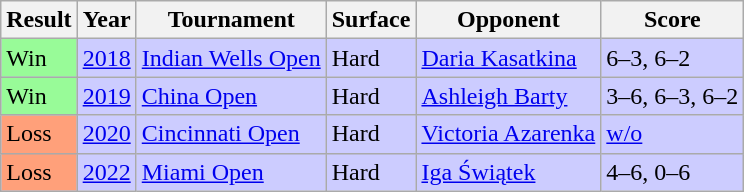<table class="sortable wikitable">
<tr>
<th>Result</th>
<th>Year</th>
<th>Tournament</th>
<th>Surface</th>
<th>Opponent</th>
<th class="unsortable">Score</th>
</tr>
<tr bgcolor=CCCCFF>
<td style="background:#98fb98;">Win</td>
<td><a href='#'>2018</a></td>
<td><a href='#'>Indian Wells Open</a></td>
<td>Hard</td>
<td> <a href='#'>Daria Kasatkina</a></td>
<td>6–3, 6–2</td>
</tr>
<tr bgcolor=CCCCFF>
<td style="background:#98fb98;">Win</td>
<td><a href='#'>2019</a></td>
<td><a href='#'>China Open</a></td>
<td>Hard</td>
<td> <a href='#'>Ashleigh Barty</a></td>
<td>3–6, 6–3, 6–2</td>
</tr>
<tr bgcolor="CCCCFF">
<td bgcolor=ffa07a>Loss</td>
<td><a href='#'>2020</a></td>
<td><a href='#'>Cincinnati Open</a></td>
<td>Hard</td>
<td> <a href='#'>Victoria Azarenka</a></td>
<td><a href='#'>w/o</a></td>
</tr>
<tr bgcolor=CCCCFF>
<td bgcolor=ffa07a>Loss</td>
<td><a href='#'>2022</a></td>
<td><a href='#'>Miami Open</a></td>
<td>Hard</td>
<td> <a href='#'>Iga Świątek</a></td>
<td>4–6, 0–6</td>
</tr>
</table>
